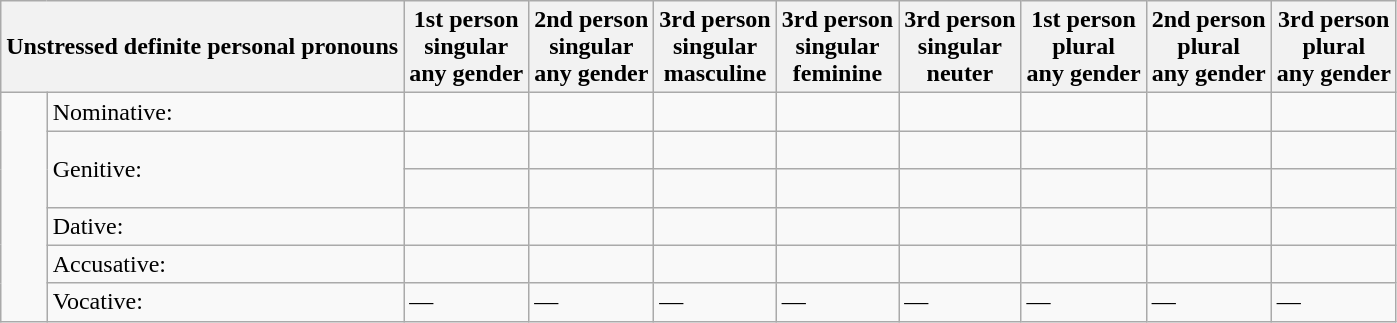<table class="wikitable">
<tr>
<th colspan="2"><strong>Unstressed definite personal pronouns</strong></th>
<th>1st person<br>singular<br>any gender</th>
<th>2nd person<br>singular<br>any gender</th>
<th>3rd person<br>singular<br>masculine</th>
<th>3rd person<br>singular<br>feminine</th>
<th>3rd person<br>singular<br>neuter</th>
<th>1st person<br>plural<br>any gender</th>
<th>2nd person<br>plural<br>any gender</th>
<th>3rd person<br>plural<br>any gender</th>
</tr>
<tr>
<td rowspan="6" style="width:5en"> </td>
<td>Nominative:</td>
<td><em></em></td>
<td><em></em></td>
<td><em></em></td>
<td><em></em></td>
<td><em></em></td>
<td><em></em></td>
<td><em></em></td>
<td><em></em></td>
</tr>
<tr>
<td rowspan="2">Genitive:</td>
<td><em></em> <br> <em></em></td>
<td><em></em> <br> <em></em></td>
<td><em></em> <br> <em></em></td>
<td><em></em></td>
<td><em></em> <br> <em></em></td>
<td><em></em> <br> <em></em></td>
<td><em></em></td>
<td><em></em></td>
</tr>
<tr>
<td><em></em><br><em></em></td>
<td><em></em></td>
<td><em></em></td>
<td><em></em></td>
<td><em></em></td>
<td><em></em></td>
<td><em></em></td>
<td><em></em></td>
</tr>
<tr>
<td>Dative:</td>
<td><em></em></td>
<td><em></em></td>
<td><em></em></td>
<td><em></em></td>
<td><em></em></td>
<td><em></em></td>
<td><em></em></td>
<td><em></em></td>
</tr>
<tr>
<td>Accusative:</td>
<td><em></em></td>
<td><em></em></td>
<td><em></em></td>
<td><em></em></td>
<td><em></em></td>
<td><em></em></td>
<td><em></em></td>
<td><em></em></td>
</tr>
<tr>
<td>Vocative:</td>
<td>—</td>
<td>—</td>
<td>—</td>
<td>—</td>
<td>—</td>
<td>—</td>
<td>—</td>
<td>—</td>
</tr>
</table>
